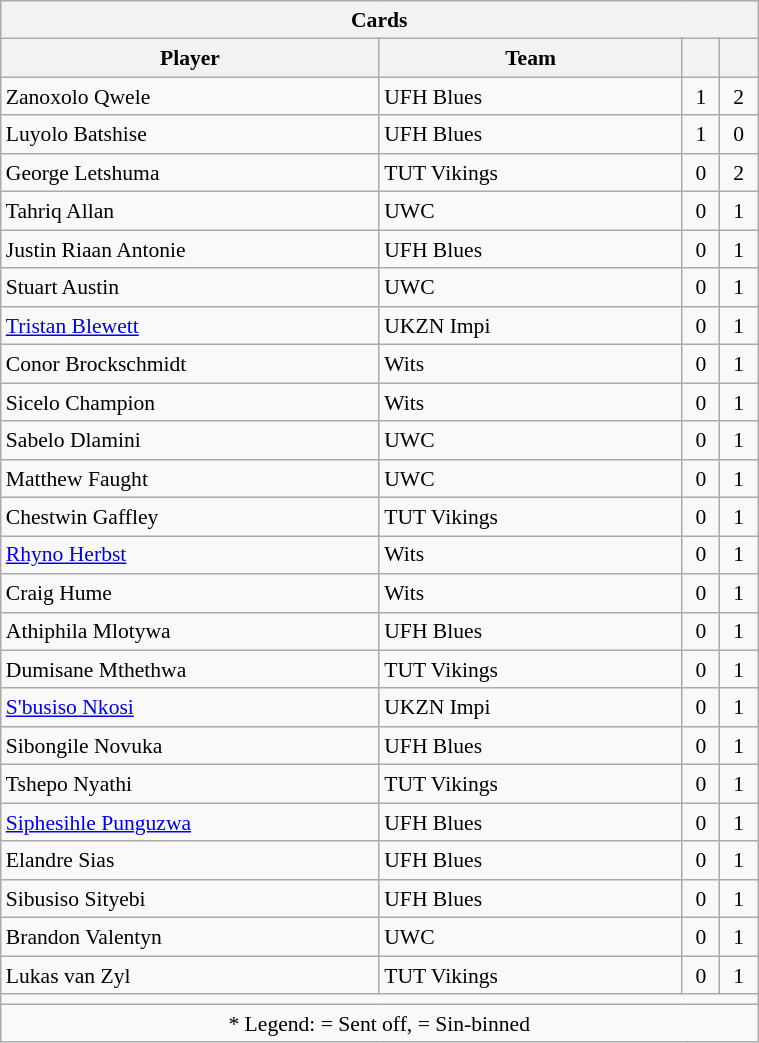<table class="wikitable sortable collapsible collapsed" style="text-align:center; line-height:130%; font-size:90%; width:40%;">
<tr>
<th colspan=4>Cards</th>
</tr>
<tr>
<th style="width:50%;">Player</th>
<th style="width:40%;">Team</th>
<th style="width:5%;"></th>
<th style="width:5%;"><br></th>
</tr>
<tr>
<td style="text-align:left;">Zanoxolo Qwele</td>
<td style="text-align:left;">UFH Blues</td>
<td>1</td>
<td>2</td>
</tr>
<tr>
<td style="text-align:left;">Luyolo Batshise</td>
<td style="text-align:left;">UFH Blues</td>
<td>1</td>
<td>0</td>
</tr>
<tr>
<td style="text-align:left;">George Letshuma</td>
<td style="text-align:left;">TUT Vikings</td>
<td>0</td>
<td>2</td>
</tr>
<tr>
<td style="text-align:left;">Tahriq Allan</td>
<td style="text-align:left;">UWC</td>
<td>0</td>
<td>1</td>
</tr>
<tr>
<td style="text-align:left;">Justin Riaan Antonie</td>
<td style="text-align:left;">UFH Blues</td>
<td>0</td>
<td>1</td>
</tr>
<tr>
<td style="text-align:left;">Stuart Austin</td>
<td style="text-align:left;">UWC</td>
<td>0</td>
<td>1</td>
</tr>
<tr>
<td style="text-align:left;"><a href='#'>Tristan Blewett</a></td>
<td style="text-align:left;">UKZN Impi</td>
<td>0</td>
<td>1</td>
</tr>
<tr>
<td style="text-align:left;">Conor Brockschmidt</td>
<td style="text-align:left;">Wits</td>
<td>0</td>
<td>1</td>
</tr>
<tr>
<td style="text-align:left;">Sicelo Champion</td>
<td style="text-align:left;">Wits</td>
<td>0</td>
<td>1</td>
</tr>
<tr>
<td style="text-align:left;">Sabelo Dlamini</td>
<td style="text-align:left;">UWC</td>
<td>0</td>
<td>1</td>
</tr>
<tr>
<td style="text-align:left;">Matthew Faught</td>
<td style="text-align:left;">UWC</td>
<td>0</td>
<td>1</td>
</tr>
<tr>
<td style="text-align:left;">Chestwin Gaffley</td>
<td style="text-align:left;">TUT Vikings</td>
<td>0</td>
<td>1</td>
</tr>
<tr>
<td style="text-align:left;"><a href='#'>Rhyno Herbst</a></td>
<td style="text-align:left;">Wits</td>
<td>0</td>
<td>1</td>
</tr>
<tr>
<td style="text-align:left;">Craig Hume</td>
<td style="text-align:left;">Wits</td>
<td>0</td>
<td>1</td>
</tr>
<tr>
<td style="text-align:left;">Athiphila Mlotywa</td>
<td style="text-align:left;">UFH Blues</td>
<td>0</td>
<td>1</td>
</tr>
<tr>
<td style="text-align:left;">Dumisane Mthethwa</td>
<td style="text-align:left;">TUT Vikings</td>
<td>0</td>
<td>1</td>
</tr>
<tr>
<td style="text-align:left;"><a href='#'>S'busiso Nkosi</a></td>
<td style="text-align:left;">UKZN Impi</td>
<td>0</td>
<td>1</td>
</tr>
<tr>
<td style="text-align:left;">Sibongile Novuka</td>
<td style="text-align:left;">UFH Blues</td>
<td>0</td>
<td>1</td>
</tr>
<tr>
<td style="text-align:left;">Tshepo Nyathi</td>
<td style="text-align:left;">TUT Vikings</td>
<td>0</td>
<td>1</td>
</tr>
<tr>
<td style="text-align:left;"><a href='#'>Siphesihle Punguzwa</a></td>
<td style="text-align:left;">UFH Blues</td>
<td>0</td>
<td>1</td>
</tr>
<tr>
<td style="text-align:left;">Elandre Sias</td>
<td style="text-align:left;">UFH Blues</td>
<td>0</td>
<td>1</td>
</tr>
<tr>
<td style="text-align:left;">Sibusiso Sityebi</td>
<td style="text-align:left;">UFH Blues</td>
<td>0</td>
<td>1</td>
</tr>
<tr>
<td style="text-align:left;">Brandon Valentyn</td>
<td style="text-align:left;">UWC</td>
<td>0</td>
<td>1</td>
</tr>
<tr>
<td style="text-align:left;">Lukas van Zyl</td>
<td style="text-align:left;">TUT Vikings</td>
<td>0</td>
<td>1</td>
</tr>
<tr>
<td colspan="100%"></td>
</tr>
<tr>
<td colspan="100%">* Legend:  = Sent off,  = Sin-binned</td>
</tr>
</table>
